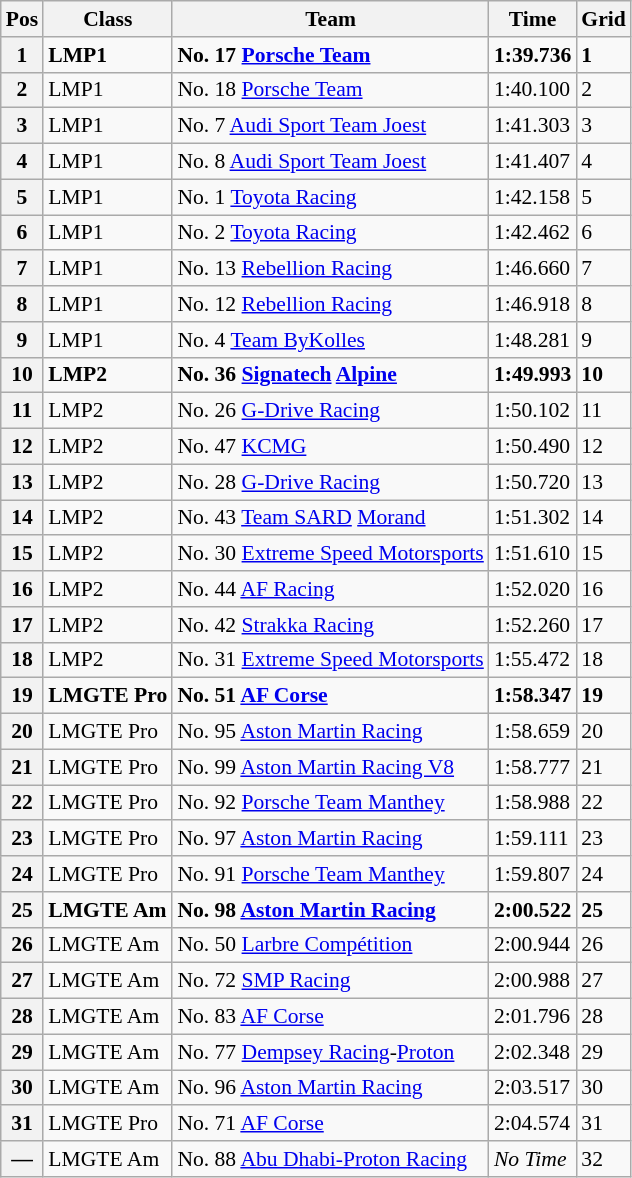<table class="wikitable" style="font-size: 90%;">
<tr>
<th>Pos</th>
<th>Class</th>
<th>Team</th>
<th>Time</th>
<th>Grid</th>
</tr>
<tr style="font-weight:bold">
<th>1</th>
<td>LMP1</td>
<td>No. 17 <a href='#'>Porsche Team</a></td>
<td>1:39.736</td>
<td>1</td>
</tr>
<tr>
<th>2</th>
<td>LMP1</td>
<td>No. 18 <a href='#'>Porsche Team</a></td>
<td>1:40.100</td>
<td>2</td>
</tr>
<tr>
<th>3</th>
<td>LMP1</td>
<td>No. 7 <a href='#'>Audi Sport Team Joest</a></td>
<td>1:41.303</td>
<td>3</td>
</tr>
<tr>
<th>4</th>
<td>LMP1</td>
<td>No. 8 <a href='#'>Audi Sport Team Joest</a></td>
<td>1:41.407</td>
<td>4</td>
</tr>
<tr>
<th>5</th>
<td>LMP1</td>
<td>No. 1 <a href='#'>Toyota Racing</a></td>
<td>1:42.158</td>
<td>5</td>
</tr>
<tr>
<th>6</th>
<td>LMP1</td>
<td>No. 2 <a href='#'>Toyota Racing</a></td>
<td>1:42.462</td>
<td>6</td>
</tr>
<tr>
<th>7</th>
<td>LMP1</td>
<td>No. 13 <a href='#'>Rebellion Racing</a></td>
<td>1:46.660</td>
<td>7</td>
</tr>
<tr>
<th>8</th>
<td>LMP1</td>
<td>No. 12 <a href='#'>Rebellion Racing</a></td>
<td>1:46.918</td>
<td>8</td>
</tr>
<tr>
<th>9</th>
<td>LMP1</td>
<td>No. 4 <a href='#'>Team ByKolles</a></td>
<td>1:48.281</td>
<td>9</td>
</tr>
<tr style="font-weight:bold">
<th>10</th>
<td>LMP2</td>
<td>No. 36 <a href='#'>Signatech</a> <a href='#'>Alpine</a></td>
<td>1:49.993</td>
<td>10</td>
</tr>
<tr>
<th>11</th>
<td>LMP2</td>
<td>No. 26 <a href='#'>G-Drive Racing</a></td>
<td>1:50.102</td>
<td>11</td>
</tr>
<tr>
<th>12</th>
<td>LMP2</td>
<td>No. 47 <a href='#'>KCMG</a></td>
<td>1:50.490</td>
<td>12</td>
</tr>
<tr>
<th>13</th>
<td>LMP2</td>
<td>No. 28 <a href='#'>G-Drive Racing</a></td>
<td>1:50.720</td>
<td>13</td>
</tr>
<tr>
<th>14</th>
<td>LMP2</td>
<td>No. 43 <a href='#'>Team SARD</a> <a href='#'>Morand</a></td>
<td>1:51.302</td>
<td>14</td>
</tr>
<tr>
<th>15</th>
<td>LMP2</td>
<td>No. 30 <a href='#'>Extreme Speed Motorsports</a></td>
<td>1:51.610</td>
<td>15</td>
</tr>
<tr>
<th>16</th>
<td>LMP2</td>
<td>No. 44 <a href='#'>AF Racing</a></td>
<td>1:52.020</td>
<td>16</td>
</tr>
<tr>
<th>17</th>
<td>LMP2</td>
<td>No. 42 <a href='#'>Strakka Racing</a></td>
<td>1:52.260</td>
<td>17</td>
</tr>
<tr>
<th>18</th>
<td>LMP2</td>
<td>No. 31 <a href='#'>Extreme Speed Motorsports</a></td>
<td>1:55.472</td>
<td>18</td>
</tr>
<tr style="font-weight:bold">
<th>19</th>
<td>LMGTE Pro</td>
<td>No. 51 <a href='#'>AF Corse</a></td>
<td>1:58.347</td>
<td>19</td>
</tr>
<tr>
<th>20</th>
<td>LMGTE Pro</td>
<td>No. 95 <a href='#'>Aston Martin Racing</a></td>
<td>1:58.659</td>
<td>20</td>
</tr>
<tr>
<th>21</th>
<td>LMGTE Pro</td>
<td>No. 99 <a href='#'>Aston Martin Racing V8</a></td>
<td>1:58.777</td>
<td>21</td>
</tr>
<tr>
<th>22</th>
<td>LMGTE Pro</td>
<td>No. 92 <a href='#'>Porsche Team Manthey</a></td>
<td>1:58.988</td>
<td>22</td>
</tr>
<tr>
<th>23</th>
<td>LMGTE Pro</td>
<td>No. 97 <a href='#'>Aston Martin Racing</a></td>
<td>1:59.111</td>
<td>23</td>
</tr>
<tr>
<th>24</th>
<td>LMGTE Pro</td>
<td>No. 91 <a href='#'>Porsche Team Manthey</a></td>
<td>1:59.807</td>
<td>24</td>
</tr>
<tr style="font-weight:bold">
<th>25</th>
<td>LMGTE Am</td>
<td>No. 98 <a href='#'>Aston Martin Racing</a></td>
<td>2:00.522</td>
<td>25</td>
</tr>
<tr>
<th>26</th>
<td>LMGTE Am</td>
<td>No. 50 <a href='#'>Larbre Compétition</a></td>
<td>2:00.944</td>
<td>26</td>
</tr>
<tr>
<th>27</th>
<td>LMGTE Am</td>
<td>No. 72 <a href='#'>SMP Racing</a></td>
<td>2:00.988</td>
<td>27</td>
</tr>
<tr>
<th>28</th>
<td>LMGTE Am</td>
<td>No. 83 <a href='#'>AF Corse</a></td>
<td>2:01.796</td>
<td>28</td>
</tr>
<tr>
<th>29</th>
<td>LMGTE Am</td>
<td>No. 77 <a href='#'>Dempsey Racing</a>-<a href='#'>Proton</a></td>
<td>2:02.348</td>
<td>29</td>
</tr>
<tr>
<th>30</th>
<td>LMGTE Am</td>
<td>No. 96 <a href='#'>Aston Martin Racing</a></td>
<td>2:03.517</td>
<td>30</td>
</tr>
<tr>
<th>31</th>
<td>LMGTE Pro</td>
<td>No. 71 <a href='#'>AF Corse</a></td>
<td>2:04.574</td>
<td>31</td>
</tr>
<tr>
<th>—</th>
<td>LMGTE Am</td>
<td>No. 88 <a href='#'>Abu Dhabi-Proton Racing</a></td>
<td><em>No Time</em></td>
<td>32</td>
</tr>
</table>
